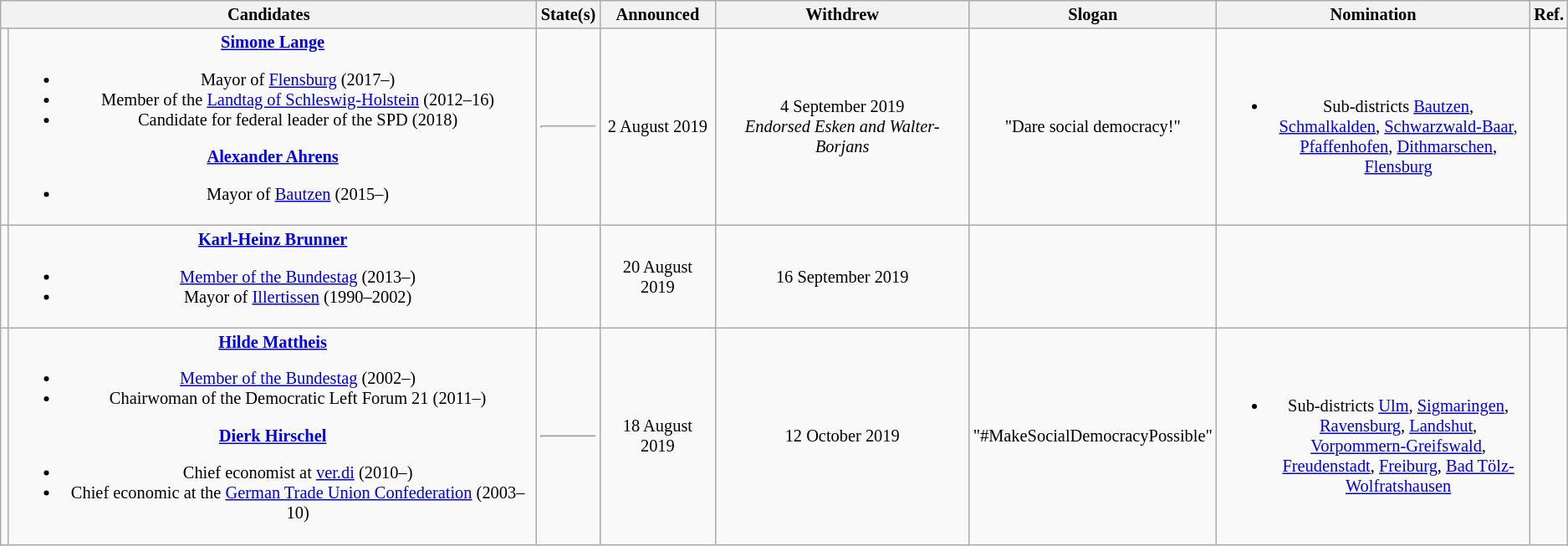<table class="wikitable" style="text-align:center; font-size:85%">
<tr>
<th colspan=2>Candidates</th>
<th>State(s)</th>
<th>Announced</th>
<th>Withdrew</th>
<th>Slogan</th>
<th style="width:20%">Nomination</th>
<th>Ref.</th>
</tr>
<tr>
<td><br></td>
<td><strong><a href='#'>Simone Lange</a></strong><br><ul><li>Mayor of <a href='#'>Flensburg</a> (2017–)</li><li>Member of the <a href='#'>Landtag of Schleswig-Holstein</a> (2012–16)</li><li>Candidate for federal leader of the SPD (2018)</li></ul><strong><a href='#'>Alexander Ahrens</a></strong><ul><li>Mayor of <a href='#'>Bautzen</a> (2015–)</li></ul></td>
<td><hr></td>
<td>2 August 2019</td>
<td>4 September 2019<br><em>Endorsed Esken and Walter-Borjans</em></td>
<td>"Dare social democracy!"<br><em></em></td>
<td><br><ul><li>Sub-districts <a href='#'>Bautzen</a>, <a href='#'>Schmalkalden</a>, <a href='#'>Schwarzwald-Baar</a>, <a href='#'>Pfaffenhofen</a>, <a href='#'>Dithmarschen</a>, <a href='#'>Flensburg</a></li></ul></td>
<td></td>
</tr>
<tr>
<td></td>
<td><strong><a href='#'>Karl-Heinz Brunner</a></strong><br><ul><li><a href='#'>Member of the Bundestag</a> (2013–)</li><li>Mayor of <a href='#'>Illertissen</a> (1990–2002)</li></ul></td>
<td></td>
<td>20 August 2019</td>
<td>16 September 2019</td>
<td></td>
<td></td>
<td></td>
</tr>
<tr>
<td></td>
<td><strong><a href='#'>Hilde Mattheis</a></strong><br><ul><li><a href='#'>Member of the Bundestag</a> (2002–)</li><li>Chairwoman of the Democratic Left Forum 21 (2011–)</li></ul><strong><a href='#'>Dierk Hirschel</a></strong><ul><li>Chief economist at <a href='#'>ver.di</a> (2010–)</li><li>Chief economic at the <a href='#'>German Trade Union Confederation</a> (2003–10)</li></ul></td>
<td><hr></td>
<td>18 August 2019</td>
<td>12 October 2019</td>
<td>"#MakeSocialDemocracyPossible"<br><em></em></td>
<td><br><ul><li>Sub-districts <a href='#'>Ulm</a>, <a href='#'>Sigmaringen</a>, <a href='#'>Ravensburg</a>, <a href='#'>Landshut</a>, <a href='#'>Vorpommern-Greifswald</a>, <a href='#'>Freudenstadt</a>, <a href='#'>Freiburg</a>, <a href='#'>Bad Tölz-Wolfratshausen</a></li></ul></td>
<td></td>
</tr>
</table>
